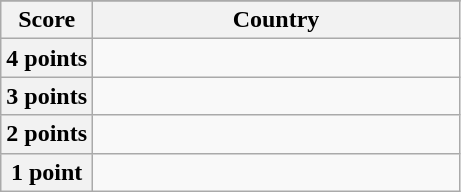<table class="wikitable">
<tr>
</tr>
<tr>
<th scope="col" width=20%>Score</th>
<th scope="col">Country</th>
</tr>
<tr>
<th scope="row">4 points</th>
<td></td>
</tr>
<tr>
<th scope="row">3 points</th>
<td></td>
</tr>
<tr>
<th scope="row">2 points</th>
<td></td>
</tr>
<tr>
<th scope="row">1 point</th>
<td></td>
</tr>
</table>
